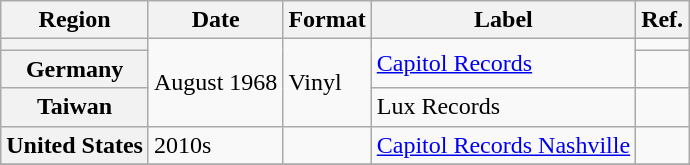<table class="wikitable plainrowheaders">
<tr>
<th scope="col">Region</th>
<th scope="col">Date</th>
<th scope="col">Format</th>
<th scope="col">Label</th>
<th scope="col">Ref.</th>
</tr>
<tr>
<th scope="row"></th>
<td rowspan="3">August 1968</td>
<td rowspan="3">Vinyl</td>
<td rowspan="2"><a href='#'>Capitol Records</a></td>
<td></td>
</tr>
<tr>
<th scope="row">Germany</th>
<td></td>
</tr>
<tr>
<th scope="row">Taiwan</th>
<td>Lux Records</td>
<td></td>
</tr>
<tr>
<th scope="row">United States</th>
<td>2010s</td>
<td></td>
<td><a href='#'>Capitol Records Nashville</a></td>
<td></td>
</tr>
<tr>
</tr>
</table>
